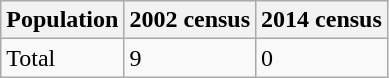<table class="wikitable">
<tr>
<th>Population</th>
<th>2002 census</th>
<th>2014 census</th>
</tr>
<tr>
<td>Total</td>
<td>9</td>
<td>0</td>
</tr>
</table>
